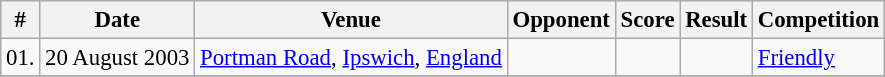<table class="wikitable" style="font-size: 95%;">
<tr>
<th>#</th>
<th>Date</th>
<th>Venue</th>
<th>Opponent</th>
<th>Score</th>
<th>Result</th>
<th>Competition</th>
</tr>
<tr>
<td>01.</td>
<td>20 August 2003</td>
<td><a href='#'>Portman Road</a>, <a href='#'>Ipswich</a>, <a href='#'>England</a></td>
<td></td>
<td></td>
<td></td>
<td><a href='#'>Friendly</a></td>
</tr>
<tr>
</tr>
</table>
